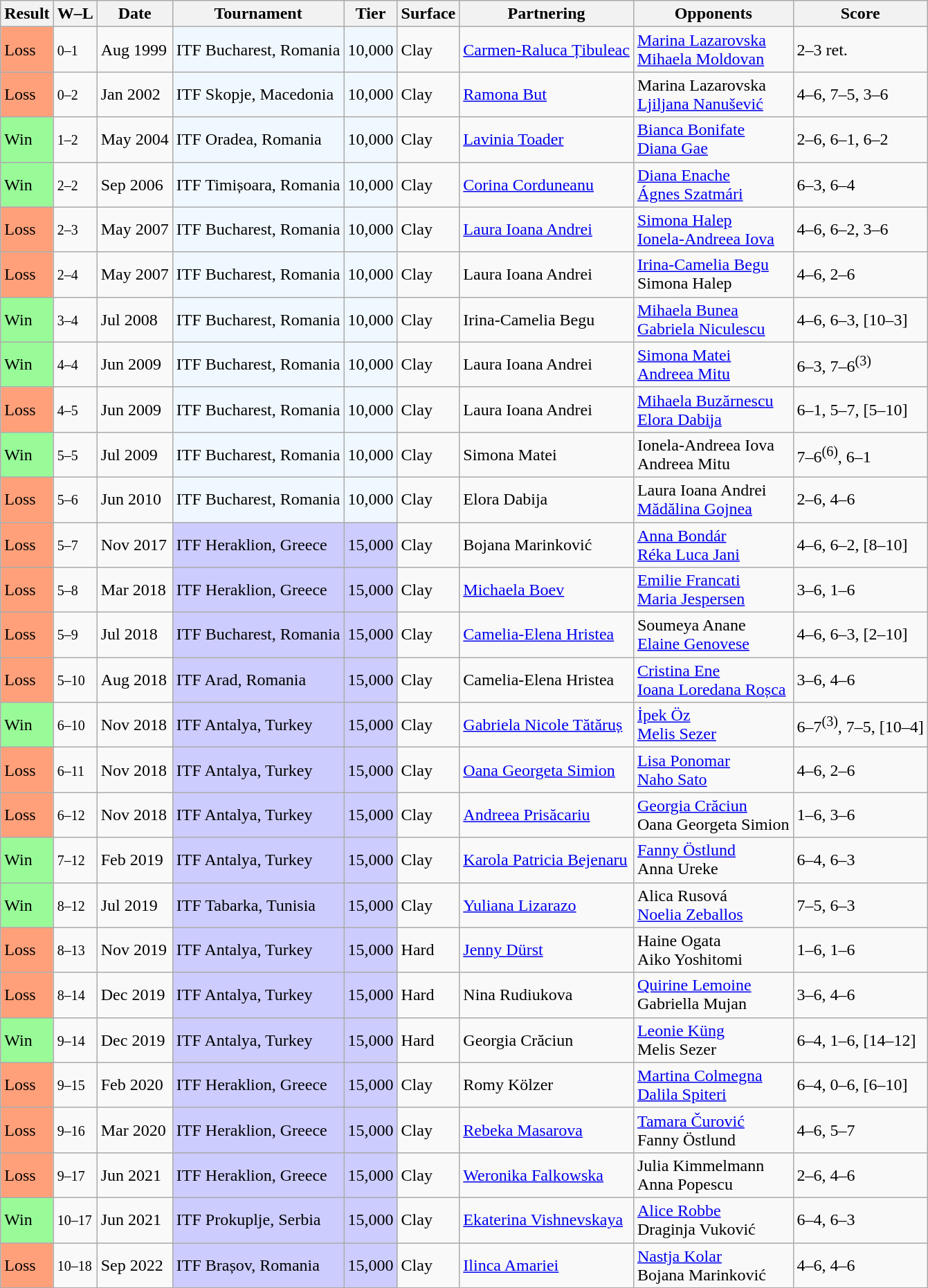<table class="sortable wikitable">
<tr>
<th>Result</th>
<th class="unsortable">W–L</th>
<th>Date</th>
<th>Tournament</th>
<th>Tier</th>
<th>Surface</th>
<th>Partnering</th>
<th>Opponents</th>
<th class="unsortable">Score</th>
</tr>
<tr>
<td bgcolor="FFA07A">Loss</td>
<td><small>0–1</small></td>
<td>Aug 1999</td>
<td bgcolor="#f0f8ff">ITF Bucharest, Romania</td>
<td bgcolor="#f0f8ff">10,000</td>
<td>Clay</td>
<td> <a href='#'>Carmen-Raluca Țibuleac</a></td>
<td> <a href='#'>Marina Lazarovska</a> <br>  <a href='#'>Mihaela Moldovan</a></td>
<td>2–3 ret.</td>
</tr>
<tr>
<td bgcolor="FFA07A">Loss</td>
<td><small>0–2</small></td>
<td>Jan 2002</td>
<td bgcolor="#f0f8ff">ITF Skopje, Macedonia</td>
<td bgcolor="#f0f8ff">10,000</td>
<td>Clay</td>
<td> <a href='#'>Ramona But</a></td>
<td> Marina Lazarovska <br>  <a href='#'>Ljiljana Nanušević</a></td>
<td>4–6, 7–5, 3–6</td>
</tr>
<tr>
<td bgcolor="98FB98">Win</td>
<td><small>1–2</small></td>
<td>May 2004</td>
<td bgcolor="#f0f8ff">ITF Oradea, Romania</td>
<td bgcolor="#f0f8ff">10,000</td>
<td>Clay</td>
<td> <a href='#'>Lavinia Toader</a></td>
<td> <a href='#'>Bianca Bonifate</a> <br>  <a href='#'>Diana Gae</a></td>
<td>2–6, 6–1, 6–2</td>
</tr>
<tr>
<td bgcolor="98FB98">Win</td>
<td><small>2–2</small></td>
<td>Sep 2006</td>
<td bgcolor="#f0f8ff">ITF Timișoara, Romania</td>
<td bgcolor="#f0f8ff">10,000</td>
<td>Clay</td>
<td> <a href='#'>Corina Corduneanu</a></td>
<td> <a href='#'>Diana Enache</a> <br>  <a href='#'>Ágnes Szatmári</a></td>
<td>6–3, 6–4</td>
</tr>
<tr>
<td bgcolor="FFA07A">Loss</td>
<td><small>2–3</small></td>
<td>May 2007</td>
<td bgcolor="#f0f8ff">ITF Bucharest, Romania</td>
<td bgcolor="#f0f8ff">10,000</td>
<td>Clay</td>
<td> <a href='#'>Laura Ioana Andrei</a></td>
<td> <a href='#'>Simona Halep</a> <br>  <a href='#'>Ionela-Andreea Iova</a></td>
<td>4–6, 6–2, 3–6</td>
</tr>
<tr>
<td bgcolor="FFA07A">Loss</td>
<td><small>2–4</small></td>
<td>May 2007</td>
<td bgcolor="#f0f8ff">ITF Bucharest, Romania</td>
<td bgcolor="#f0f8ff">10,000</td>
<td>Clay</td>
<td> Laura Ioana Andrei</td>
<td> <a href='#'>Irina-Camelia Begu</a> <br>  Simona Halep</td>
<td>4–6, 2–6</td>
</tr>
<tr>
<td bgcolor="98FB98">Win</td>
<td><small>3–4</small></td>
<td>Jul 2008</td>
<td bgcolor="#f0f8ff">ITF Bucharest, Romania</td>
<td bgcolor="#f0f8ff">10,000</td>
<td>Clay</td>
<td> Irina-Camelia Begu</td>
<td> <a href='#'>Mihaela Bunea</a> <br>  <a href='#'>Gabriela Niculescu</a></td>
<td>4–6, 6–3, [10–3]</td>
</tr>
<tr>
<td bgcolor="98FB98">Win</td>
<td><small>4–4</small></td>
<td>Jun 2009</td>
<td bgcolor="#f0f8ff">ITF Bucharest, Romania</td>
<td bgcolor="#f0f8ff">10,000</td>
<td>Clay</td>
<td> Laura Ioana Andrei</td>
<td> <a href='#'>Simona Matei</a> <br>  <a href='#'>Andreea Mitu</a></td>
<td>6–3, 7–6<sup>(3)</sup></td>
</tr>
<tr>
<td bgcolor="FFA07A">Loss</td>
<td><small>4–5</small></td>
<td>Jun 2009</td>
<td bgcolor="#f0f8ff">ITF Bucharest, Romania</td>
<td bgcolor="#f0f8ff">10,000</td>
<td>Clay</td>
<td> Laura Ioana Andrei</td>
<td> <a href='#'>Mihaela Buzărnescu</a> <br>  <a href='#'>Elora Dabija</a></td>
<td>6–1, 5–7, [5–10]</td>
</tr>
<tr>
<td bgcolor="98FB98">Win</td>
<td><small>5–5</small></td>
<td>Jul 2009</td>
<td bgcolor="#f0f8ff">ITF Bucharest, Romania</td>
<td bgcolor="#f0f8ff">10,000</td>
<td>Clay</td>
<td> Simona Matei</td>
<td> Ionela-Andreea Iova <br>  Andreea Mitu</td>
<td>7–6<sup>(6)</sup>, 6–1</td>
</tr>
<tr>
<td bgcolor="FFA07A">Loss</td>
<td><small>5–6</small></td>
<td>Jun 2010</td>
<td bgcolor="#f0f8ff">ITF Bucharest, Romania</td>
<td bgcolor="#f0f8ff">10,000</td>
<td>Clay</td>
<td> Elora Dabija</td>
<td> Laura Ioana Andrei <br>  <a href='#'>Mădălina Gojnea</a></td>
<td>2–6, 4–6</td>
</tr>
<tr>
<td style="background:#ffa07a;">Loss</td>
<td><small>5–7</small></td>
<td>Nov 2017</td>
<td bgcolor="#ccf">ITF Heraklion, Greece</td>
<td bgcolor="#ccf">15,000</td>
<td>Clay</td>
<td> Bojana Marinković</td>
<td> <a href='#'>Anna Bondár</a> <br>  <a href='#'>Réka Luca Jani</a></td>
<td>4–6, 6–2, [8–10]</td>
</tr>
<tr>
<td style="background:#ffa07a;">Loss</td>
<td><small>5–8</small></td>
<td>Mar 2018</td>
<td bgcolor="#ccf">ITF Heraklion, Greece</td>
<td bgcolor="#ccf">15,000</td>
<td>Clay</td>
<td> <a href='#'>Michaela Boev</a></td>
<td> <a href='#'>Emilie Francati</a> <br>  <a href='#'>Maria Jespersen</a></td>
<td>3–6, 1–6</td>
</tr>
<tr>
<td style="background:#ffa07a;">Loss</td>
<td><small>5–9</small></td>
<td>Jul 2018</td>
<td bgcolor="#ccf">ITF Bucharest, Romania</td>
<td bgcolor="#ccf">15,000</td>
<td>Clay</td>
<td> <a href='#'>Camelia-Elena Hristea</a></td>
<td> Soumeya Anane <br>  <a href='#'>Elaine Genovese</a></td>
<td>4–6, 6–3, [2–10]</td>
</tr>
<tr>
<td style="background:#ffa07a;">Loss</td>
<td><small>5–10</small></td>
<td>Aug 2018</td>
<td bgcolor="#ccf">ITF Arad, Romania</td>
<td bgcolor="#ccf">15,000</td>
<td>Clay</td>
<td> Camelia-Elena Hristea</td>
<td> <a href='#'>Cristina Ene</a> <br>  <a href='#'>Ioana Loredana Roșca</a></td>
<td>3–6, 4–6</td>
</tr>
<tr>
<td bgcolor="98FB98">Win</td>
<td><small>6–10</small></td>
<td>Nov 2018</td>
<td bgcolor="#ccf">ITF Antalya, Turkey</td>
<td bgcolor="#ccf">15,000</td>
<td>Clay</td>
<td> <a href='#'>Gabriela Nicole Tătăruș</a></td>
<td> <a href='#'>İpek Öz</a> <br>  <a href='#'>Melis Sezer</a></td>
<td>6–7<sup>(3)</sup>, 7–5, [10–4]</td>
</tr>
<tr>
<td style="background:#ffa07a;">Loss</td>
<td><small>6–11</small></td>
<td>Nov 2018</td>
<td bgcolor="#ccf">ITF Antalya, Turkey</td>
<td bgcolor="#ccf">15,000</td>
<td>Clay</td>
<td> <a href='#'>Oana Georgeta Simion</a></td>
<td> <a href='#'>Lisa Ponomar</a> <br>  <a href='#'>Naho Sato</a></td>
<td>4–6, 2–6</td>
</tr>
<tr>
<td style="background:#ffa07a;">Loss</td>
<td><small>6–12</small></td>
<td>Nov 2018</td>
<td bgcolor="#ccf">ITF Antalya, Turkey</td>
<td bgcolor="#ccf">15,000</td>
<td>Clay</td>
<td> <a href='#'>Andreea Prisăcariu</a></td>
<td> <a href='#'>Georgia Crăciun</a> <br>  Oana Georgeta Simion</td>
<td>1–6, 3–6</td>
</tr>
<tr>
<td bgcolor="98FB98">Win</td>
<td><small>7–12</small></td>
<td>Feb 2019</td>
<td bgcolor="#ccf">ITF Antalya, Turkey</td>
<td bgcolor="#ccf">15,000</td>
<td>Clay</td>
<td> <a href='#'>Karola Patricia Bejenaru</a></td>
<td> <a href='#'>Fanny Östlund</a> <br>  Anna Ureke</td>
<td>6–4, 6–3</td>
</tr>
<tr>
<td bgcolor="98FB98">Win</td>
<td><small>8–12</small></td>
<td>Jul 2019</td>
<td bgcolor="#ccf">ITF Tabarka, Tunisia</td>
<td bgcolor="#ccf">15,000</td>
<td>Clay</td>
<td> <a href='#'>Yuliana Lizarazo</a></td>
<td> Alica Rusová <br>  <a href='#'>Noelia Zeballos</a></td>
<td>7–5, 6–3</td>
</tr>
<tr>
<td style="background:#ffa07a;">Loss</td>
<td><small>8–13</small></td>
<td>Nov 2019</td>
<td bgcolor="#ccf">ITF Antalya, Turkey</td>
<td bgcolor="#ccf">15,000</td>
<td>Hard</td>
<td> <a href='#'>Jenny Dürst</a></td>
<td> Haine Ogata <br>  Aiko Yoshitomi</td>
<td>1–6, 1–6</td>
</tr>
<tr>
<td style="background:#ffa07a;">Loss</td>
<td><small>8–14</small></td>
<td>Dec 2019</td>
<td bgcolor="#ccf">ITF Antalya, Turkey</td>
<td bgcolor="#ccf">15,000</td>
<td>Hard</td>
<td> Nina Rudiukova</td>
<td> <a href='#'>Quirine Lemoine</a> <br>  Gabriella Mujan</td>
<td>3–6, 4–6</td>
</tr>
<tr>
<td bgcolor="98FB98">Win</td>
<td><small>9–14</small></td>
<td>Dec 2019</td>
<td bgcolor="#ccf">ITF Antalya, Turkey</td>
<td bgcolor="#ccf">15,000</td>
<td>Hard</td>
<td> Georgia Crăciun</td>
<td> <a href='#'>Leonie Küng</a> <br>  Melis Sezer</td>
<td>6–4, 1–6, [14–12]</td>
</tr>
<tr>
<td style="background:#ffa07a;">Loss</td>
<td><small>9–15</small></td>
<td>Feb 2020</td>
<td bgcolor="#ccf">ITF Heraklion, Greece</td>
<td bgcolor="#ccf">15,000</td>
<td>Clay</td>
<td> Romy Kölzer</td>
<td> <a href='#'>Martina Colmegna</a> <br>  <a href='#'>Dalila Spiteri</a></td>
<td>6–4, 0–6, [6–10]</td>
</tr>
<tr>
<td style="background:#ffa07a;">Loss</td>
<td><small>9–16</small></td>
<td>Mar 2020</td>
<td bgcolor="#ccf">ITF Heraklion, Greece</td>
<td bgcolor="#ccf">15,000</td>
<td>Clay</td>
<td> <a href='#'>Rebeka Masarova</a></td>
<td> <a href='#'>Tamara Čurović</a> <br>  Fanny Östlund</td>
<td>4–6, 5–7</td>
</tr>
<tr>
<td style="background:#ffa07a;">Loss</td>
<td><small>9–17</small></td>
<td>Jun 2021</td>
<td bgcolor="#ccf">ITF Heraklion, Greece</td>
<td bgcolor="#ccf">15,000</td>
<td>Clay</td>
<td> <a href='#'>Weronika Falkowska</a></td>
<td> Julia Kimmelmann <br>  Anna Popescu</td>
<td>2–6, 4–6</td>
</tr>
<tr>
<td bgcolor="98FB98">Win</td>
<td><small>10–17</small></td>
<td>Jun 2021</td>
<td bgcolor="#ccf">ITF Prokuplje, Serbia</td>
<td bgcolor="#ccf">15,000</td>
<td>Clay</td>
<td> <a href='#'>Ekaterina Vishnevskaya</a></td>
<td> <a href='#'>Alice Robbe</a> <br>  Draginja Vuković</td>
<td>6–4, 6–3</td>
</tr>
<tr>
<td style="background:#ffa07a;">Loss</td>
<td><small>10–18</small></td>
<td>Sep 2022</td>
<td bgcolor="#ccf">ITF Brașov, Romania</td>
<td bgcolor="#ccf">15,000</td>
<td>Clay</td>
<td> <a href='#'>Ilinca Amariei</a></td>
<td> <a href='#'>Nastja Kolar</a> <br>  Bojana Marinković</td>
<td>4–6, 4–6</td>
</tr>
</table>
